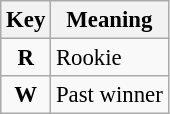<table class="wikitable" style="font-size: 95%;">
<tr>
<th>Key</th>
<th>Meaning</th>
</tr>
<tr>
<td align="center"><strong><span>R</span></strong></td>
<td>Rookie</td>
</tr>
<tr>
<td align="center"><strong><span>W</span></strong></td>
<td>Past winner</td>
</tr>
</table>
